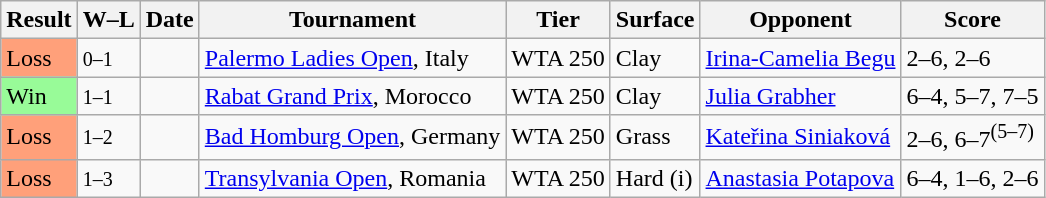<table class="sortable wikitable">
<tr>
<th>Result</th>
<th class=unsortable>W–L</th>
<th>Date</th>
<th>Tournament</th>
<th>Tier</th>
<th>Surface</th>
<th>Opponent</th>
<th class=unsortable>Score</th>
</tr>
<tr>
<td bgcolor=FFA07A>Loss</td>
<td><small>0–1</small></td>
<td><a href='#'></a></td>
<td><a href='#'>Palermo Ladies Open</a>, Italy</td>
<td>WTA 250</td>
<td>Clay</td>
<td> <a href='#'>Irina-Camelia Begu</a></td>
<td>2–6, 2–6</td>
</tr>
<tr>
<td style="background:#98fb98;">Win</td>
<td><small>1–1</small></td>
<td><a href='#'></a></td>
<td><a href='#'>Rabat Grand Prix</a>, Morocco</td>
<td>WTA 250</td>
<td>Clay</td>
<td> <a href='#'>Julia Grabher</a></td>
<td>6–4, 5–7, 7–5</td>
</tr>
<tr>
<td style="background:#ffa07a;">Loss</td>
<td><small>1–2</small></td>
<td><a href='#'></a></td>
<td><a href='#'>Bad Homburg Open</a>, Germany</td>
<td>WTA 250</td>
<td>Grass</td>
<td> <a href='#'>Kateřina Siniaková</a></td>
<td>2–6, 6–7<sup>(5–7)</sup></td>
</tr>
<tr>
<td bgcolor=FFA07A>Loss</td>
<td><small>1–3</small></td>
<td><a href='#'></a></td>
<td><a href='#'>Transylvania Open</a>, Romania</td>
<td>WTA 250</td>
<td>Hard (i)</td>
<td> <a href='#'>Anastasia Potapova</a></td>
<td>6–4, 1–6, 2–6</td>
</tr>
</table>
